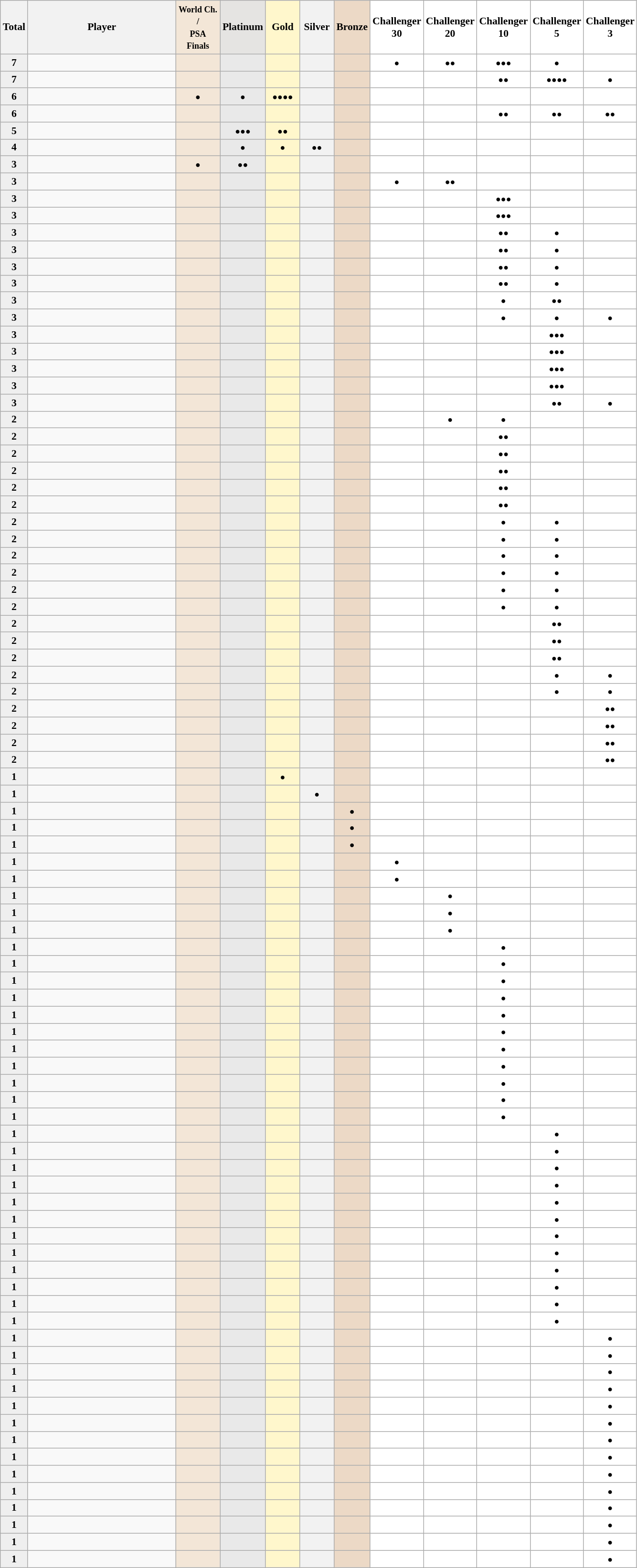<table class="sortable wikitable" style="font-size:90%">
<tr>
<th width="30">Total</th>
<th width="200">Player</th>
<th width="55" style="background:#F3E6D7;"><small>World Ch. /<br>PSA Finals</small></th>
<th width="41" style="background:#E5E4E2;">Platinum</th>
<th width="41" style="background:#fff7cc;">Gold</th>
<th width="41" style="background:#f2f2f2;">Silver</th>
<th width="41" style="background:#ecd9c6;">Bronze</th>
<th width="41" style="background:#fff;">Challenger 30</th>
<th width="41" style="background:#fff;">Challenger 20</th>
<th width="41" style="background:#fff;">Challenger 10</th>
<th width="41" style="background:#fff;">Challenger 5</th>
<th width="41" style="background:#fff;">Challenger 3</th>
</tr>
<tr style="text-align:center">
<td style="background:#efefef;"><strong>7</strong></td>
<td style="text-align:left"></td>
<td style="background:#F3E6D7;"> <small> </small></td>
<td style="background:#E9E9E9;"> <small> </small></td>
<td style="background:#fff7cc;"> <small> </small></td>
<td style="background:#f2f2f2;"> <small> </small></td>
<td style="background:#ecd9c6;"> <small></small></td>
<td style="background:#fff;"> <small>●</small></td>
<td style="background:#fff;"> <small>●●</small></td>
<td style="background:#fff;"> <small>●●●</small></td>
<td style="background:#fff;"> <small>●</small></td>
<td style="background:#fff;"> <small> </small></td>
</tr>
<tr style="text-align:center">
<td style="background:#efefef;"><strong>7</strong></td>
<td style="text-align:left"></td>
<td style="background:#F3E6D7;"> <small> </small></td>
<td style="background:#E9E9E9;"> <small> </small></td>
<td style="background:#fff7cc;"> <small> </small></td>
<td style="background:#f2f2f2;"> <small> </small></td>
<td style="background:#ecd9c6;"> <small></small></td>
<td style="background:#fff;"> <small> </small></td>
<td style="background:#fff;"> <small> </small></td>
<td style="background:#fff;"> <small>●●</small></td>
<td style="background:#fff;"> <small>●●●●</small></td>
<td style="background:#fff;"> <small>●</small></td>
</tr>
<tr style="text-align:center">
<td style="background:#efefef;"><strong>6</strong></td>
<td style="text-align:left"></td>
<td style="background:#F3E6D7;"> <small>●</small></td>
<td style="background:#E9E9E9;"> <small>●</small></td>
<td style="background:#fff7cc;"> <small>●●●●</small></td>
<td style="background:#f2f2f2;"> <small> </small></td>
<td style="background:#ecd9c6;"> <small></small></td>
<td style="background:#fff;"> <small> </small></td>
<td style="background:#fff;"> <small> </small></td>
<td style="background:#fff;"> <small> </small></td>
<td style="background:#fff;"> <small> </small></td>
<td style="background:#fff;"> <small> </small></td>
</tr>
<tr style="text-align:center">
<td style="background:#efefef;"><strong>6</strong></td>
<td style="text-align:left"></td>
<td style="background:#F3E6D7;"> <small> </small></td>
<td style="background:#E9E9E9;"> <small> </small></td>
<td style="background:#fff7cc;"> <small> </small></td>
<td style="background:#f2f2f2;"> <small> </small></td>
<td style="background:#ecd9c6;"> <small></small></td>
<td style="background:#fff;"> <small> </small></td>
<td style="background:#fff;"> <small> </small></td>
<td style="background:#fff;"> <small>●●</small></td>
<td style="background:#fff;"> <small>●●</small></td>
<td style="background:#fff;"> <small>●●</small></td>
</tr>
<tr style="text-align:center">
<td style="background:#efefef;"><strong>5</strong></td>
<td style="text-align:left"></td>
<td style="background:#F3E6D7;"> <small> </small></td>
<td style="background:#E9E9E9;"> <small>●●●</small></td>
<td style="background:#fff7cc;"> <small>●●</small></td>
<td style="background:#f2f2f2;"> <small> </small></td>
<td style="background:#ecd9c6;"> <small></small></td>
<td style="background:#fff;"> <small> </small></td>
<td style="background:#fff;"> <small> </small></td>
<td style="background:#fff;"> <small> </small></td>
<td style="background:#fff;"> <small> </small></td>
<td style="background:#fff;"> <small> </small></td>
</tr>
<tr style="text-align:center">
<td style="background:#efefef;"><strong>4</strong></td>
<td style="text-align:left"></td>
<td style="background:#F3E6D7;"> <small> </small></td>
<td style="background:#E9E9E9;"> <small>●</small></td>
<td style="background:#fff7cc;"> <small>●</small></td>
<td style="background:#f2f2f2;"> <small>●●</small></td>
<td style="background:#ecd9c6;"> <small></small></td>
<td style="background:#fff;"> <small> </small></td>
<td style="background:#fff;"> <small> </small></td>
<td style="background:#fff;"> <small> </small></td>
<td style="background:#fff;"> <small> </small></td>
<td style="background:#fff;"> <small> </small></td>
</tr>
<tr style="text-align:center">
<td style="background:#efefef;"><strong>3</strong></td>
<td style="text-align:left"></td>
<td style="background:#F3E6D7;"> <small>●</small></td>
<td style="background:#E9E9E9;"> <small>●●</small></td>
<td style="background:#fff7cc;"> <small> </small></td>
<td style="background:#f2f2f2;"> <small> </small></td>
<td style="background:#ecd9c6;"> <small></small></td>
<td style="background:#fff;"> <small> </small></td>
<td style="background:#fff;"> <small> </small></td>
<td style="background:#fff;"> <small> </small></td>
<td style="background:#fff;"> <small> </small></td>
<td style="background:#fff;"> <small> </small></td>
</tr>
<tr style="text-align:center">
<td style="background:#efefef;"><strong>3</strong></td>
<td style="text-align:left"></td>
<td style="background:#F3E6D7;"> <small> </small></td>
<td style="background:#E9E9E9;"> <small> </small></td>
<td style="background:#fff7cc;"> <small> </small></td>
<td style="background:#f2f2f2;"> <small> </small></td>
<td style="background:#ecd9c6;"> <small></small></td>
<td style="background:#fff;"> <small>●</small></td>
<td style="background:#fff;"> <small>●●</small></td>
<td style="background:#fff;"> <small> </small></td>
<td style="background:#fff;"> <small> </small></td>
<td style="background:#fff;"> <small> </small></td>
</tr>
<tr style="text-align:center">
<td style="background:#efefef;"><strong>3</strong></td>
<td style="text-align:left"></td>
<td style="background:#F3E6D7;"> <small> </small></td>
<td style="background:#E9E9E9;"> <small> </small></td>
<td style="background:#fff7cc;"> <small> </small></td>
<td style="background:#f2f2f2;"> <small> </small></td>
<td style="background:#ecd9c6;"> <small></small></td>
<td style="background:#fff;"> <small> </small></td>
<td style="background:#fff;"> <small> </small></td>
<td style="background:#fff;"> <small>●●●</small></td>
<td style="background:#fff;"> <small> </small></td>
<td style="background:#fff;"> <small> </small></td>
</tr>
<tr style="text-align:center">
<td style="background:#efefef;"><strong>3</strong></td>
<td style="text-align:left"></td>
<td style="background:#F3E6D7;"> <small> </small></td>
<td style="background:#E9E9E9;"> <small> </small></td>
<td style="background:#fff7cc;"> <small> </small></td>
<td style="background:#f2f2f2;"> <small> </small></td>
<td style="background:#ecd9c6;"> <small></small></td>
<td style="background:#fff;"> <small> </small></td>
<td style="background:#fff;"> <small> </small></td>
<td style="background:#fff;"> <small>●●●</small></td>
<td style="background:#fff;"> <small> </small></td>
<td style="background:#fff;"> <small> </small></td>
</tr>
<tr style="text-align:center">
<td style="background:#efefef;"><strong>3</strong></td>
<td style="text-align:left"></td>
<td style="background:#F3E6D7;"> <small> </small></td>
<td style="background:#E9E9E9;"> <small> </small></td>
<td style="background:#fff7cc;"> <small> </small></td>
<td style="background:#f2f2f2;"> <small> </small></td>
<td style="background:#ecd9c6;"> <small></small></td>
<td style="background:#fff;"> <small> </small></td>
<td style="background:#fff;"> <small> </small></td>
<td style="background:#fff;"> <small>●●</small></td>
<td style="background:#fff;"> <small>●</small></td>
<td style="background:#fff;"> <small> </small></td>
</tr>
<tr style="text-align:center">
<td style="background:#efefef;"><strong>3</strong></td>
<td style="text-align:left"></td>
<td style="background:#F3E6D7;"> <small> </small></td>
<td style="background:#E9E9E9;"> <small> </small></td>
<td style="background:#fff7cc;"> <small> </small></td>
<td style="background:#f2f2f2;"> <small> </small></td>
<td style="background:#ecd9c6;"> <small></small></td>
<td style="background:#fff;"> <small> </small></td>
<td style="background:#fff;"> <small> </small></td>
<td style="background:#fff;"> <small>●●</small></td>
<td style="background:#fff;"> <small>●</small></td>
<td style="background:#fff;"> <small> </small></td>
</tr>
<tr style="text-align:center">
<td style="background:#efefef;"><strong>3</strong></td>
<td style="text-align:left"></td>
<td style="background:#F3E6D7;"> <small> </small></td>
<td style="background:#E9E9E9;"> <small> </small></td>
<td style="background:#fff7cc;"> <small> </small></td>
<td style="background:#f2f2f2;"> <small> </small></td>
<td style="background:#ecd9c6;"> <small></small></td>
<td style="background:#fff;"> <small> </small></td>
<td style="background:#fff;"> <small> </small></td>
<td style="background:#fff;"> <small>●●</small></td>
<td style="background:#fff;"> <small>●</small></td>
<td style="background:#fff;"> <small> </small></td>
</tr>
<tr style="text-align:center">
<td style="background:#efefef;"><strong>3</strong></td>
<td style="text-align:left"></td>
<td style="background:#F3E6D7;"> <small> </small></td>
<td style="background:#E9E9E9;"> <small> </small></td>
<td style="background:#fff7cc;"> <small> </small></td>
<td style="background:#f2f2f2;"> <small> </small></td>
<td style="background:#ecd9c6;"> <small></small></td>
<td style="background:#fff;"> <small> </small></td>
<td style="background:#fff;"> <small> </small></td>
<td style="background:#fff;"> <small>●●</small></td>
<td style="background:#fff;"> <small>●</small></td>
<td style="background:#fff;"> <small> </small></td>
</tr>
<tr style="text-align:center">
<td style="background:#efefef;"><strong>3</strong></td>
<td style="text-align:left"></td>
<td style="background:#F3E6D7;"> <small> </small></td>
<td style="background:#E9E9E9;"> <small> </small></td>
<td style="background:#fff7cc;"> <small> </small></td>
<td style="background:#f2f2f2;"> <small> </small></td>
<td style="background:#ecd9c6;"> <small></small></td>
<td style="background:#fff;"> <small> </small></td>
<td style="background:#fff;"> <small> </small></td>
<td style="background:#fff;"> <small>●</small></td>
<td style="background:#fff;"> <small>●●</small></td>
<td style="background:#fff;"> <small> </small></td>
</tr>
<tr style="text-align:center">
<td style="background:#efefef;"><strong>3</strong></td>
<td style="text-align:left"></td>
<td style="background:#F3E6D7;"> <small> </small></td>
<td style="background:#E9E9E9;"> <small> </small></td>
<td style="background:#fff7cc;"> <small> </small></td>
<td style="background:#f2f2f2;"> <small> </small></td>
<td style="background:#ecd9c6;"> <small></small></td>
<td style="background:#fff;"> <small> </small></td>
<td style="background:#fff;"> <small> </small></td>
<td style="background:#fff;"> <small>●</small></td>
<td style="background:#fff;"> <small>●</small></td>
<td style="background:#fff;"> <small>●</small></td>
</tr>
<tr style="text-align:center">
<td style="background:#efefef;"><strong>3</strong></td>
<td style="text-align:left"></td>
<td style="background:#F3E6D7;"> <small> </small></td>
<td style="background:#E9E9E9;"> <small> </small></td>
<td style="background:#fff7cc;"> <small> </small></td>
<td style="background:#f2f2f2;"> <small> </small></td>
<td style="background:#ecd9c6;"> <small></small></td>
<td style="background:#fff;"> <small> </small></td>
<td style="background:#fff;"> <small> </small></td>
<td style="background:#fff;"> <small> </small></td>
<td style="background:#fff;"> <small>●●●</small></td>
<td style="background:#fff;"> <small> </small></td>
</tr>
<tr style="text-align:center">
<td style="background:#efefef;"><strong>3</strong></td>
<td style="text-align:left"></td>
<td style="background:#F3E6D7;"> <small> </small></td>
<td style="background:#E9E9E9;"> <small> </small></td>
<td style="background:#fff7cc;"> <small> </small></td>
<td style="background:#f2f2f2;"> <small> </small></td>
<td style="background:#ecd9c6;"> <small></small></td>
<td style="background:#fff;"> <small> </small></td>
<td style="background:#fff;"> <small> </small></td>
<td style="background:#fff;"> <small> </small></td>
<td style="background:#fff;"> <small>●●●</small></td>
<td style="background:#fff;"> <small> </small></td>
</tr>
<tr style="text-align:center">
<td style="background:#efefef;"><strong>3</strong></td>
<td style="text-align:left"></td>
<td style="background:#F3E6D7;"> <small> </small></td>
<td style="background:#E9E9E9;"> <small> </small></td>
<td style="background:#fff7cc;"> <small> </small></td>
<td style="background:#f2f2f2;"> <small> </small></td>
<td style="background:#ecd9c6;"> <small></small></td>
<td style="background:#fff;"> <small> </small></td>
<td style="background:#fff;"> <small> </small></td>
<td style="background:#fff;"> <small> </small></td>
<td style="background:#fff;"> <small>●●●</small></td>
<td style="background:#fff;"> <small> </small></td>
</tr>
<tr style="text-align:center">
<td style="background:#efefef;"><strong>3</strong></td>
<td style="text-align:left"></td>
<td style="background:#F3E6D7;"> <small> </small></td>
<td style="background:#E9E9E9;"> <small> </small></td>
<td style="background:#fff7cc;"> <small> </small></td>
<td style="background:#f2f2f2;"> <small> </small></td>
<td style="background:#ecd9c6;"> <small></small></td>
<td style="background:#fff;"> <small> </small></td>
<td style="background:#fff;"> <small> </small></td>
<td style="background:#fff;"> <small> </small></td>
<td style="background:#fff;"> <small>●●●</small></td>
<td style="background:#fff;"> <small> </small></td>
</tr>
<tr style="text-align:center">
<td style="background:#efefef;"><strong>3</strong></td>
<td style="text-align:left"></td>
<td style="background:#F3E6D7;"> <small> </small></td>
<td style="background:#E9E9E9;"> <small> </small></td>
<td style="background:#fff7cc;"> <small> </small></td>
<td style="background:#f2f2f2;"> <small> </small></td>
<td style="background:#ecd9c6;"> <small></small></td>
<td style="background:#fff;"> <small> </small></td>
<td style="background:#fff;"> <small> </small></td>
<td style="background:#fff;"> <small> </small></td>
<td style="background:#fff;"> <small>●●</small></td>
<td style="background:#fff;"> <small>●</small></td>
</tr>
<tr style="text-align:center">
<td style="background:#efefef;"><strong>2</strong></td>
<td style="text-align:left"></td>
<td style="background:#F3E6D7;"> <small> </small></td>
<td style="background:#E9E9E9;"> <small> </small></td>
<td style="background:#fff7cc;"> <small> </small></td>
<td style="background:#f2f2f2;"> <small> </small></td>
<td style="background:#ecd9c6;"> <small></small></td>
<td style="background:#fff;"> <small> </small></td>
<td style="background:#fff;"> <small>●</small></td>
<td style="background:#fff;"> <small>●</small></td>
<td style="background:#fff;"> <small> </small></td>
<td style="background:#fff;"> <small> </small></td>
</tr>
<tr style="text-align:center">
<td style="background:#efefef;"><strong>2</strong></td>
<td style="text-align:left"></td>
<td style="background:#F3E6D7;"> <small> </small></td>
<td style="background:#E9E9E9;"> <small> </small></td>
<td style="background:#fff7cc;"> <small> </small></td>
<td style="background:#f2f2f2;"> <small> </small></td>
<td style="background:#ecd9c6;"> <small></small></td>
<td style="background:#fff;"> <small> </small></td>
<td style="background:#fff;"> <small> </small></td>
<td style="background:#fff;"> <small>●●</small></td>
<td style="background:#fff;"> <small> </small></td>
<td style="background:#fff;"> <small> </small></td>
</tr>
<tr style="text-align:center">
<td style="background:#efefef;"><strong>2</strong></td>
<td style="text-align:left"></td>
<td style="background:#F3E6D7;"> <small> </small></td>
<td style="background:#E9E9E9;"> <small> </small></td>
<td style="background:#fff7cc;"> <small> </small></td>
<td style="background:#f2f2f2;"> <small> </small></td>
<td style="background:#ecd9c6;"> <small></small></td>
<td style="background:#fff;"> <small> </small></td>
<td style="background:#fff;"> <small> </small></td>
<td style="background:#fff;"> <small>●●</small></td>
<td style="background:#fff;"> <small> </small></td>
<td style="background:#fff;"> <small> </small></td>
</tr>
<tr style="text-align:center">
<td style="background:#efefef;"><strong>2</strong></td>
<td style="text-align:left"></td>
<td style="background:#F3E6D7;"> <small> </small></td>
<td style="background:#E9E9E9;"> <small> </small></td>
<td style="background:#fff7cc;"> <small> </small></td>
<td style="background:#f2f2f2;"> <small> </small></td>
<td style="background:#ecd9c6;"> <small></small></td>
<td style="background:#fff;"> <small> </small></td>
<td style="background:#fff;"> <small> </small></td>
<td style="background:#fff;"> <small>●●</small></td>
<td style="background:#fff;"> <small> </small></td>
<td style="background:#fff;"> <small> </small></td>
</tr>
<tr style="text-align:center">
<td style="background:#efefef;"><strong>2</strong></td>
<td style="text-align:left"></td>
<td style="background:#F3E6D7;"> <small> </small></td>
<td style="background:#E9E9E9;"> <small> </small></td>
<td style="background:#fff7cc;"> <small> </small></td>
<td style="background:#f2f2f2;"> <small> </small></td>
<td style="background:#ecd9c6;"> <small></small></td>
<td style="background:#fff;"> <small> </small></td>
<td style="background:#fff;"> <small> </small></td>
<td style="background:#fff;"> <small>●●</small></td>
<td style="background:#fff;"> <small> </small></td>
<td style="background:#fff;"> <small> </small></td>
</tr>
<tr style="text-align:center">
<td style="background:#efefef;"><strong>2</strong></td>
<td style="text-align:left"></td>
<td style="background:#F3E6D7;"> <small> </small></td>
<td style="background:#E9E9E9;"> <small> </small></td>
<td style="background:#fff7cc;"> <small> </small></td>
<td style="background:#f2f2f2;"> <small> </small></td>
<td style="background:#ecd9c6;"> <small></small></td>
<td style="background:#fff;"> <small> </small></td>
<td style="background:#fff;"> <small> </small></td>
<td style="background:#fff;"> <small>●●</small></td>
<td style="background:#fff;"> <small> </small></td>
<td style="background:#fff;"> <small> </small></td>
</tr>
<tr style="text-align:center">
<td style="background:#efefef;"><strong>2</strong></td>
<td style="text-align:left"></td>
<td style="background:#F3E6D7;"> <small> </small></td>
<td style="background:#E9E9E9;"> <small> </small></td>
<td style="background:#fff7cc;"> <small> </small></td>
<td style="background:#f2f2f2;"> <small> </small></td>
<td style="background:#ecd9c6;"> <small></small></td>
<td style="background:#fff;"> <small> </small></td>
<td style="background:#fff;"> <small> </small></td>
<td style="background:#fff;"> <small>●</small></td>
<td style="background:#fff;"> <small>●</small></td>
<td style="background:#fff;"> <small> </small></td>
</tr>
<tr style="text-align:center">
<td style="background:#efefef;"><strong>2</strong></td>
<td style="text-align:left"></td>
<td style="background:#F3E6D7;"> <small> </small></td>
<td style="background:#E9E9E9;"> <small> </small></td>
<td style="background:#fff7cc;"> <small> </small></td>
<td style="background:#f2f2f2;"> <small> </small></td>
<td style="background:#ecd9c6;"> <small></small></td>
<td style="background:#fff;"> <small> </small></td>
<td style="background:#fff;"> <small> </small></td>
<td style="background:#fff;"> <small>●</small></td>
<td style="background:#fff;"> <small>●</small></td>
<td style="background:#fff;"> <small> </small></td>
</tr>
<tr style="text-align:center">
<td style="background:#efefef;"><strong>2</strong></td>
<td style="text-align:left"></td>
<td style="background:#F3E6D7;"> <small> </small></td>
<td style="background:#E9E9E9;"> <small> </small></td>
<td style="background:#fff7cc;"> <small> </small></td>
<td style="background:#f2f2f2;"> <small> </small></td>
<td style="background:#ecd9c6;"> <small></small></td>
<td style="background:#fff;"> <small> </small></td>
<td style="background:#fff;"> <small> </small></td>
<td style="background:#fff;"> <small>●</small></td>
<td style="background:#fff;"> <small>●</small></td>
<td style="background:#fff;"> <small> </small></td>
</tr>
<tr style="text-align:center">
<td style="background:#efefef;"><strong>2</strong></td>
<td style="text-align:left"></td>
<td style="background:#F3E6D7;"> <small> </small></td>
<td style="background:#E9E9E9;"> <small> </small></td>
<td style="background:#fff7cc;"> <small> </small></td>
<td style="background:#f2f2f2;"> <small> </small></td>
<td style="background:#ecd9c6;"> <small></small></td>
<td style="background:#fff;"> <small> </small></td>
<td style="background:#fff;"> <small> </small></td>
<td style="background:#fff;"> <small>●</small></td>
<td style="background:#fff;"> <small>●</small></td>
<td style="background:#fff;"> <small> </small></td>
</tr>
<tr style="text-align:center">
<td style="background:#efefef;"><strong>2</strong></td>
<td style="text-align:left"></td>
<td style="background:#F3E6D7;"> <small> </small></td>
<td style="background:#E9E9E9;"> <small> </small></td>
<td style="background:#fff7cc;"> <small> </small></td>
<td style="background:#f2f2f2;"> <small> </small></td>
<td style="background:#ecd9c6;"> <small></small></td>
<td style="background:#fff;"> <small> </small></td>
<td style="background:#fff;"> <small> </small></td>
<td style="background:#fff;"> <small>●</small></td>
<td style="background:#fff;"> <small>●</small></td>
<td style="background:#fff;"> <small> </small></td>
</tr>
<tr style="text-align:center">
<td style="background:#efefef;"><strong>2</strong></td>
<td style="text-align:left"></td>
<td style="background:#F3E6D7;"> <small> </small></td>
<td style="background:#E9E9E9;"> <small> </small></td>
<td style="background:#fff7cc;"> <small> </small></td>
<td style="background:#f2f2f2;"> <small> </small></td>
<td style="background:#ecd9c6;"> <small></small></td>
<td style="background:#fff;"> <small> </small></td>
<td style="background:#fff;"> <small> </small></td>
<td style="background:#fff;"> <small>●</small></td>
<td style="background:#fff;"> <small>●</small></td>
<td style="background:#fff;"> <small> </small></td>
</tr>
<tr style="text-align:center">
<td style="background:#efefef;"><strong>2</strong></td>
<td style="text-align:left"></td>
<td style="background:#F3E6D7;"> <small> </small></td>
<td style="background:#E9E9E9;"> <small> </small></td>
<td style="background:#fff7cc;"> <small> </small></td>
<td style="background:#f2f2f2;"> <small> </small></td>
<td style="background:#ecd9c6;"> <small></small></td>
<td style="background:#fff;"> <small> </small></td>
<td style="background:#fff;"> <small> </small></td>
<td style="background:#fff;"> <small> </small></td>
<td style="background:#fff;"> <small>●●</small></td>
<td style="background:#fff;"> <small> </small></td>
</tr>
<tr style="text-align:center">
<td style="background:#efefef;"><strong>2</strong></td>
<td style="text-align:left"></td>
<td style="background:#F3E6D7;"> <small> </small></td>
<td style="background:#E9E9E9;"> <small> </small></td>
<td style="background:#fff7cc;"> <small> </small></td>
<td style="background:#f2f2f2;"> <small> </small></td>
<td style="background:#ecd9c6;"> <small></small></td>
<td style="background:#fff;"> <small> </small></td>
<td style="background:#fff;"> <small> </small></td>
<td style="background:#fff;"> <small> </small></td>
<td style="background:#fff;"> <small>●●</small></td>
<td style="background:#fff;"> <small> </small></td>
</tr>
<tr style="text-align:center">
<td style="background:#efefef;"><strong>2</strong></td>
<td style="text-align:left"></td>
<td style="background:#F3E6D7;"> <small> </small></td>
<td style="background:#E9E9E9;"> <small> </small></td>
<td style="background:#fff7cc;"> <small> </small></td>
<td style="background:#f2f2f2;"> <small> </small></td>
<td style="background:#ecd9c6;"> <small></small></td>
<td style="background:#fff;"> <small> </small></td>
<td style="background:#fff;"> <small> </small></td>
<td style="background:#fff;"> <small> </small></td>
<td style="background:#fff;"> <small>●●</small></td>
<td style="background:#fff;"> <small> </small></td>
</tr>
<tr style="text-align:center">
<td style="background:#efefef;"><strong>2</strong></td>
<td style="text-align:left"></td>
<td style="background:#F3E6D7;"> <small> </small></td>
<td style="background:#E9E9E9;"> <small> </small></td>
<td style="background:#fff7cc;"> <small> </small></td>
<td style="background:#f2f2f2;"> <small> </small></td>
<td style="background:#ecd9c6;"> <small></small></td>
<td style="background:#fff;"> <small> </small></td>
<td style="background:#fff;"> <small> </small></td>
<td style="background:#fff;"> <small> </small></td>
<td style="background:#fff;"> <small>●</small></td>
<td style="background:#fff;"> <small>●</small></td>
</tr>
<tr style="text-align:center">
<td style="background:#efefef;"><strong>2</strong></td>
<td style="text-align:left"></td>
<td style="background:#F3E6D7;"> <small> </small></td>
<td style="background:#E9E9E9;"> <small> </small></td>
<td style="background:#fff7cc;"> <small> </small></td>
<td style="background:#f2f2f2;"> <small> </small></td>
<td style="background:#ecd9c6;"> <small></small></td>
<td style="background:#fff;"> <small> </small></td>
<td style="background:#fff;"> <small> </small></td>
<td style="background:#fff;"> <small> </small></td>
<td style="background:#fff;"> <small>●</small></td>
<td style="background:#fff;"> <small>●</small></td>
</tr>
<tr style="text-align:center">
<td style="background:#efefef;"><strong>2</strong></td>
<td style="text-align:left"></td>
<td style="background:#F3E6D7;"> <small> </small></td>
<td style="background:#E9E9E9;"> <small> </small></td>
<td style="background:#fff7cc;"> <small> </small></td>
<td style="background:#f2f2f2;"> <small> </small></td>
<td style="background:#ecd9c6;"> <small></small></td>
<td style="background:#fff;"> <small> </small></td>
<td style="background:#fff;"> <small> </small></td>
<td style="background:#fff;"> <small> </small></td>
<td style="background:#fff;"> <small> </small></td>
<td style="background:#fff;"> <small>●●</small></td>
</tr>
<tr style="text-align:center">
<td style="background:#efefef;"><strong>2</strong></td>
<td style="text-align:left"></td>
<td style="background:#F3E6D7;"> <small> </small></td>
<td style="background:#E9E9E9;"> <small> </small></td>
<td style="background:#fff7cc;"> <small> </small></td>
<td style="background:#f2f2f2;"> <small> </small></td>
<td style="background:#ecd9c6;"> <small></small></td>
<td style="background:#fff;"> <small> </small></td>
<td style="background:#fff;"> <small> </small></td>
<td style="background:#fff;"> <small> </small></td>
<td style="background:#fff;"> <small> </small></td>
<td style="background:#fff;"> <small>●●</small></td>
</tr>
<tr style="text-align:center">
<td style="background:#efefef;"><strong>2</strong></td>
<td style="text-align:left"></td>
<td style="background:#F3E6D7;"> <small> </small></td>
<td style="background:#E9E9E9;"> <small> </small></td>
<td style="background:#fff7cc;"> <small> </small></td>
<td style="background:#f2f2f2;"> <small> </small></td>
<td style="background:#ecd9c6;"> <small></small></td>
<td style="background:#fff;"> <small> </small></td>
<td style="background:#fff;"> <small> </small></td>
<td style="background:#fff;"> <small> </small></td>
<td style="background:#fff;"> <small> </small></td>
<td style="background:#fff;"> <small>●●</small></td>
</tr>
<tr style="text-align:center">
<td style="background:#efefef;"><strong>2</strong></td>
<td style="text-align:left"></td>
<td style="background:#F3E6D7;"> <small> </small></td>
<td style="background:#E9E9E9;"> <small> </small></td>
<td style="background:#fff7cc;"> <small> </small></td>
<td style="background:#f2f2f2;"> <small> </small></td>
<td style="background:#ecd9c6;"> <small></small></td>
<td style="background:#fff;"> <small> </small></td>
<td style="background:#fff;"> <small> </small></td>
<td style="background:#fff;"> <small> </small></td>
<td style="background:#fff;"> <small> </small></td>
<td style="background:#fff;"> <small>●●</small></td>
</tr>
<tr style="text-align:center">
<td style="background:#efefef;"><strong>1</strong></td>
<td style="text-align:left"></td>
<td style="background:#F3E6D7;"> <small> </small></td>
<td style="background:#E9E9E9;"> <small> </small></td>
<td style="background:#fff7cc;"> <small>●</small></td>
<td style="background:#f2f2f2;"> <small> </small></td>
<td style="background:#ecd9c6;"> <small></small></td>
<td style="background:#fff;"> <small> </small></td>
<td style="background:#fff;"> <small> </small></td>
<td style="background:#fff;"> <small> </small></td>
<td style="background:#fff;"> <small> </small></td>
<td style="background:#fff;"> <small> </small></td>
</tr>
<tr style="text-align:center">
<td style="background:#efefef;"><strong>1</strong></td>
<td style="text-align:left"></td>
<td style="background:#F3E6D7;"> <small> </small></td>
<td style="background:#E9E9E9;"> <small> </small></td>
<td style="background:#fff7cc;"> <small> </small></td>
<td style="background:#f2f2f2;"> <small>●</small></td>
<td style="background:#ecd9c6;"> <small></small></td>
<td style="background:#fff;"> <small> </small></td>
<td style="background:#fff;"> <small> </small></td>
<td style="background:#fff;"> <small> </small></td>
<td style="background:#fff;"> <small> </small></td>
<td style="background:#fff;"> <small> </small></td>
</tr>
<tr style="text-align:center">
<td style="background:#efefef;"><strong>1</strong></td>
<td style="text-align:left"></td>
<td style="background:#F3E6D7;"> <small> </small></td>
<td style="background:#E9E9E9;"> <small> </small></td>
<td style="background:#fff7cc;"> <small> </small></td>
<td style="background:#f2f2f2;"> <small> </small></td>
<td style="background:#ecd9c6;"> <small>●</small></td>
<td style="background:#fff;"> <small> </small></td>
<td style="background:#fff;"> <small> </small></td>
<td style="background:#fff;"> <small> </small></td>
<td style="background:#fff;"> <small> </small></td>
<td style="background:#fff;"> <small> </small></td>
</tr>
<tr style="text-align:center">
<td style="background:#efefef;"><strong>1</strong></td>
<td style="text-align:left"></td>
<td style="background:#F3E6D7;"> <small> </small></td>
<td style="background:#E9E9E9;"> <small> </small></td>
<td style="background:#fff7cc;"> <small> </small></td>
<td style="background:#f2f2f2;"> <small> </small></td>
<td style="background:#ecd9c6;"> <small>●</small></td>
<td style="background:#fff;"> <small> </small></td>
<td style="background:#fff;"> <small> </small></td>
<td style="background:#fff;"> <small> </small></td>
<td style="background:#fff;"> <small> </small></td>
<td style="background:#fff;"> <small> </small></td>
</tr>
<tr style="text-align:center">
<td style="background:#efefef;"><strong>1</strong></td>
<td style="text-align:left"></td>
<td style="background:#F3E6D7;"> <small> </small></td>
<td style="background:#E9E9E9;"> <small> </small></td>
<td style="background:#fff7cc;"> <small> </small></td>
<td style="background:#f2f2f2;"> <small> </small></td>
<td style="background:#ecd9c6;"> <small>●</small></td>
<td style="background:#fff;"> <small> </small></td>
<td style="background:#fff;"> <small> </small></td>
<td style="background:#fff;"> <small> </small></td>
<td style="background:#fff;"> <small> </small></td>
<td style="background:#fff;"> <small> </small></td>
</tr>
<tr style="text-align:center">
<td style="background:#efefef;"><strong>1</strong></td>
<td style="text-align:left"></td>
<td style="background:#F3E6D7;"> <small> </small></td>
<td style="background:#E9E9E9;"> <small> </small></td>
<td style="background:#fff7cc;"> <small> </small></td>
<td style="background:#f2f2f2;"> <small> </small></td>
<td style="background:#ecd9c6;"> <small></small></td>
<td style="background:#fff;"> <small>●</small></td>
<td style="background:#fff;"> <small> </small></td>
<td style="background:#fff;"> <small> </small></td>
<td style="background:#fff;"> <small> </small></td>
<td style="background:#fff;"> <small> </small></td>
</tr>
<tr style="text-align:center">
<td style="background:#efefef;"><strong>1</strong></td>
<td style="text-align:left"></td>
<td style="background:#F3E6D7;"> <small> </small></td>
<td style="background:#E9E9E9;"> <small> </small></td>
<td style="background:#fff7cc;"> <small> </small></td>
<td style="background:#f2f2f2;"> <small> </small></td>
<td style="background:#ecd9c6;"> <small></small></td>
<td style="background:#fff;"> <small>●</small></td>
<td style="background:#fff;"> <small> </small></td>
<td style="background:#fff;"> <small> </small></td>
<td style="background:#fff;"> <small> </small></td>
<td style="background:#fff;"> <small> </small></td>
</tr>
<tr style="text-align:center">
<td style="background:#efefef;"><strong>1</strong></td>
<td style="text-align:left"></td>
<td style="background:#F3E6D7;"> <small> </small></td>
<td style="background:#E9E9E9;"> <small> </small></td>
<td style="background:#fff7cc;"> <small> </small></td>
<td style="background:#f2f2f2;"> <small> </small></td>
<td style="background:#ecd9c6;"> <small></small></td>
<td style="background:#fff;"> <small> </small></td>
<td style="background:#fff;"> <small>●</small></td>
<td style="background:#fff;"> <small> </small></td>
<td style="background:#fff;"> <small> </small></td>
<td style="background:#fff;"> <small> </small></td>
</tr>
<tr style="text-align:center">
<td style="background:#efefef;"><strong>1</strong></td>
<td style="text-align:left"></td>
<td style="background:#F3E6D7;"> <small> </small></td>
<td style="background:#E9E9E9;"> <small> </small></td>
<td style="background:#fff7cc;"> <small> </small></td>
<td style="background:#f2f2f2;"> <small> </small></td>
<td style="background:#ecd9c6;"> <small></small></td>
<td style="background:#fff;"> <small> </small></td>
<td style="background:#fff;"> <small>●</small></td>
<td style="background:#fff;"> <small> </small></td>
<td style="background:#fff;"> <small> </small></td>
<td style="background:#fff;"> <small> </small></td>
</tr>
<tr style="text-align:center">
<td style="background:#efefef;"><strong>1</strong></td>
<td style="text-align:left"></td>
<td style="background:#F3E6D7;"> <small> </small></td>
<td style="background:#E9E9E9;"> <small> </small></td>
<td style="background:#fff7cc;"> <small> </small></td>
<td style="background:#f2f2f2;"> <small> </small></td>
<td style="background:#ecd9c6;"> <small></small></td>
<td style="background:#fff;"> <small> </small></td>
<td style="background:#fff;"> <small>●</small></td>
<td style="background:#fff;"> <small> </small></td>
<td style="background:#fff;"> <small> </small></td>
<td style="background:#fff;"> <small> </small></td>
</tr>
<tr style="text-align:center">
<td style="background:#efefef;"><strong>1</strong></td>
<td style="text-align:left"></td>
<td style="background:#F3E6D7;"> <small> </small></td>
<td style="background:#E9E9E9;"> <small> </small></td>
<td style="background:#fff7cc;"> <small> </small></td>
<td style="background:#f2f2f2;"> <small> </small></td>
<td style="background:#ecd9c6;"> <small></small></td>
<td style="background:#fff;"> <small> </small></td>
<td style="background:#fff;"> <small> </small></td>
<td style="background:#fff;"> <small>●</small></td>
<td style="background:#fff;"> <small> </small></td>
<td style="background:#fff;"> <small> </small></td>
</tr>
<tr style="text-align:center">
<td style="background:#efefef;"><strong>1</strong></td>
<td style="text-align:left"></td>
<td style="background:#F3E6D7;"> <small> </small></td>
<td style="background:#E9E9E9;"> <small> </small></td>
<td style="background:#fff7cc;"> <small> </small></td>
<td style="background:#f2f2f2;"> <small> </small></td>
<td style="background:#ecd9c6;"> <small></small></td>
<td style="background:#fff;"> <small> </small></td>
<td style="background:#fff;"> <small> </small></td>
<td style="background:#fff;"> <small>●</small></td>
<td style="background:#fff;"> <small> </small></td>
<td style="background:#fff;"> <small> </small></td>
</tr>
<tr style="text-align:center">
<td style="background:#efefef;"><strong>1</strong></td>
<td style="text-align:left"></td>
<td style="background:#F3E6D7;"> <small> </small></td>
<td style="background:#E9E9E9;"> <small> </small></td>
<td style="background:#fff7cc;"> <small> </small></td>
<td style="background:#f2f2f2;"> <small> </small></td>
<td style="background:#ecd9c6;"> <small></small></td>
<td style="background:#fff;"> <small> </small></td>
<td style="background:#fff;"> <small> </small></td>
<td style="background:#fff;"> <small>●</small></td>
<td style="background:#fff;"> <small> </small></td>
<td style="background:#fff;"> <small> </small></td>
</tr>
<tr style="text-align:center">
<td style="background:#efefef;"><strong>1</strong></td>
<td style="text-align:left"></td>
<td style="background:#F3E6D7;"> <small> </small></td>
<td style="background:#E9E9E9;"> <small> </small></td>
<td style="background:#fff7cc;"> <small> </small></td>
<td style="background:#f2f2f2;"> <small> </small></td>
<td style="background:#ecd9c6;"> <small></small></td>
<td style="background:#fff;"> <small> </small></td>
<td style="background:#fff;"> <small> </small></td>
<td style="background:#fff;"> <small>●</small></td>
<td style="background:#fff;"> <small> </small></td>
<td style="background:#fff;"> <small> </small></td>
</tr>
<tr style="text-align:center">
<td style="background:#efefef;"><strong>1</strong></td>
<td style="text-align:left"></td>
<td style="background:#F3E6D7;"> <small> </small></td>
<td style="background:#E9E9E9;"> <small> </small></td>
<td style="background:#fff7cc;"> <small> </small></td>
<td style="background:#f2f2f2;"> <small> </small></td>
<td style="background:#ecd9c6;"> <small></small></td>
<td style="background:#fff;"> <small> </small></td>
<td style="background:#fff;"> <small> </small></td>
<td style="background:#fff;"> <small>●</small></td>
<td style="background:#fff;"> <small> </small></td>
<td style="background:#fff;"> <small> </small></td>
</tr>
<tr style="text-align:center">
<td style="background:#efefef;"><strong>1</strong></td>
<td style="text-align:left"></td>
<td style="background:#F3E6D7;"> <small> </small></td>
<td style="background:#E9E9E9;"> <small> </small></td>
<td style="background:#fff7cc;"> <small> </small></td>
<td style="background:#f2f2f2;"> <small> </small></td>
<td style="background:#ecd9c6;"> <small></small></td>
<td style="background:#fff;"> <small> </small></td>
<td style="background:#fff;"> <small> </small></td>
<td style="background:#fff;"> <small>●</small></td>
<td style="background:#fff;"> <small> </small></td>
<td style="background:#fff;"> <small> </small></td>
</tr>
<tr style="text-align:center">
<td style="background:#efefef;"><strong>1</strong></td>
<td style="text-align:left"></td>
<td style="background:#F3E6D7;"> <small> </small></td>
<td style="background:#E9E9E9;"> <small> </small></td>
<td style="background:#fff7cc;"> <small> </small></td>
<td style="background:#f2f2f2;"> <small> </small></td>
<td style="background:#ecd9c6;"> <small></small></td>
<td style="background:#fff;"> <small> </small></td>
<td style="background:#fff;"> <small> </small></td>
<td style="background:#fff;"> <small>●</small></td>
<td style="background:#fff;"> <small> </small></td>
<td style="background:#fff;"> <small> </small></td>
</tr>
<tr style="text-align:center">
<td style="background:#efefef;"><strong>1</strong></td>
<td style="text-align:left"></td>
<td style="background:#F3E6D7;"> <small> </small></td>
<td style="background:#E9E9E9;"> <small> </small></td>
<td style="background:#fff7cc;"> <small> </small></td>
<td style="background:#f2f2f2;"> <small> </small></td>
<td style="background:#ecd9c6;"> <small></small></td>
<td style="background:#fff;"> <small> </small></td>
<td style="background:#fff;"> <small> </small></td>
<td style="background:#fff;"> <small>●</small></td>
<td style="background:#fff;"> <small> </small></td>
<td style="background:#fff;"> <small> </small></td>
</tr>
<tr style="text-align:center">
<td style="background:#efefef;"><strong>1</strong></td>
<td style="text-align:left"></td>
<td style="background:#F3E6D7;"> <small> </small></td>
<td style="background:#E9E9E9;"> <small> </small></td>
<td style="background:#fff7cc;"> <small> </small></td>
<td style="background:#f2f2f2;"> <small> </small></td>
<td style="background:#ecd9c6;"> <small></small></td>
<td style="background:#fff;"> <small> </small></td>
<td style="background:#fff;"> <small> </small></td>
<td style="background:#fff;"> <small>●</small></td>
<td style="background:#fff;"> <small> </small></td>
<td style="background:#fff;"> <small> </small></td>
</tr>
<tr style="text-align:center">
<td style="background:#efefef;"><strong>1</strong></td>
<td style="text-align:left"></td>
<td style="background:#F3E6D7;"> <small> </small></td>
<td style="background:#E9E9E9;"> <small> </small></td>
<td style="background:#fff7cc;"> <small> </small></td>
<td style="background:#f2f2f2;"> <small> </small></td>
<td style="background:#ecd9c6;"> <small></small></td>
<td style="background:#fff;"> <small> </small></td>
<td style="background:#fff;"> <small> </small></td>
<td style="background:#fff;"> <small>●</small></td>
<td style="background:#fff;"> <small> </small></td>
<td style="background:#fff;"> <small> </small></td>
</tr>
<tr style="text-align:center">
<td style="background:#efefef;"><strong>1</strong></td>
<td style="text-align:left"></td>
<td style="background:#F3E6D7;"> <small> </small></td>
<td style="background:#E9E9E9;"> <small> </small></td>
<td style="background:#fff7cc;"> <small> </small></td>
<td style="background:#f2f2f2;"> <small> </small></td>
<td style="background:#ecd9c6;"> <small></small></td>
<td style="background:#fff;"> <small> </small></td>
<td style="background:#fff;"> <small> </small></td>
<td style="background:#fff;"> <small>●</small></td>
<td style="background:#fff;"> <small> </small></td>
<td style="background:#fff;"> <small> </small></td>
</tr>
<tr style="text-align:center">
<td style="background:#efefef;"><strong>1</strong></td>
<td style="text-align:left"></td>
<td style="background:#F3E6D7;"> <small> </small></td>
<td style="background:#E9E9E9;"> <small> </small></td>
<td style="background:#fff7cc;"> <small> </small></td>
<td style="background:#f2f2f2;"> <small> </small></td>
<td style="background:#ecd9c6;"> <small></small></td>
<td style="background:#fff;"> <small> </small></td>
<td style="background:#fff;"> <small> </small></td>
<td style="background:#fff;"> <small> </small></td>
<td style="background:#fff;"> <small>●</small></td>
<td style="background:#fff;"> <small> </small></td>
</tr>
<tr style="text-align:center">
<td style="background:#efefef;"><strong>1</strong></td>
<td style="text-align:left"></td>
<td style="background:#F3E6D7;"> <small> </small></td>
<td style="background:#E9E9E9;"> <small> </small></td>
<td style="background:#fff7cc;"> <small> </small></td>
<td style="background:#f2f2f2;"> <small> </small></td>
<td style="background:#ecd9c6;"> <small></small></td>
<td style="background:#fff;"> <small> </small></td>
<td style="background:#fff;"> <small> </small></td>
<td style="background:#fff;"> <small> </small></td>
<td style="background:#fff;"> <small>●</small></td>
<td style="background:#fff;"> <small> </small></td>
</tr>
<tr style="text-align:center">
<td style="background:#efefef;"><strong>1</strong></td>
<td style="text-align:left"></td>
<td style="background:#F3E6D7;"> <small> </small></td>
<td style="background:#E9E9E9;"> <small> </small></td>
<td style="background:#fff7cc;"> <small> </small></td>
<td style="background:#f2f2f2;"> <small> </small></td>
<td style="background:#ecd9c6;"> <small></small></td>
<td style="background:#fff;"> <small> </small></td>
<td style="background:#fff;"> <small> </small></td>
<td style="background:#fff;"> <small> </small></td>
<td style="background:#fff;"> <small>●</small></td>
<td style="background:#fff;"> <small> </small></td>
</tr>
<tr style="text-align:center">
<td style="background:#efefef;"><strong>1</strong></td>
<td style="text-align:left"></td>
<td style="background:#F3E6D7;"> <small> </small></td>
<td style="background:#E9E9E9;"> <small> </small></td>
<td style="background:#fff7cc;"> <small> </small></td>
<td style="background:#f2f2f2;"> <small> </small></td>
<td style="background:#ecd9c6;"> <small></small></td>
<td style="background:#fff;"> <small> </small></td>
<td style="background:#fff;"> <small> </small></td>
<td style="background:#fff;"> <small> </small></td>
<td style="background:#fff;"> <small>●</small></td>
<td style="background:#fff;"> <small> </small></td>
</tr>
<tr style="text-align:center">
<td style="background:#efefef;"><strong>1</strong></td>
<td style="text-align:left"></td>
<td style="background:#F3E6D7;"> <small> </small></td>
<td style="background:#E9E9E9;"> <small> </small></td>
<td style="background:#fff7cc;"> <small> </small></td>
<td style="background:#f2f2f2;"> <small> </small></td>
<td style="background:#ecd9c6;"> <small></small></td>
<td style="background:#fff;"> <small> </small></td>
<td style="background:#fff;"> <small> </small></td>
<td style="background:#fff;"> <small> </small></td>
<td style="background:#fff;"> <small>●</small></td>
<td style="background:#fff;"> <small> </small></td>
</tr>
<tr style="text-align:center">
<td style="background:#efefef;"><strong>1</strong></td>
<td style="text-align:left"></td>
<td style="background:#F3E6D7;"> <small> </small></td>
<td style="background:#E9E9E9;"> <small> </small></td>
<td style="background:#fff7cc;"> <small> </small></td>
<td style="background:#f2f2f2;"> <small> </small></td>
<td style="background:#ecd9c6;"> <small></small></td>
<td style="background:#fff;"> <small> </small></td>
<td style="background:#fff;"> <small> </small></td>
<td style="background:#fff;"> <small> </small></td>
<td style="background:#fff;"> <small>●</small></td>
<td style="background:#fff;"> <small> </small></td>
</tr>
<tr style="text-align:center">
<td style="background:#efefef;"><strong>1</strong></td>
<td style="text-align:left"></td>
<td style="background:#F3E6D7;"> <small> </small></td>
<td style="background:#E9E9E9;"> <small> </small></td>
<td style="background:#fff7cc;"> <small> </small></td>
<td style="background:#f2f2f2;"> <small> </small></td>
<td style="background:#ecd9c6;"> <small></small></td>
<td style="background:#fff;"> <small> </small></td>
<td style="background:#fff;"> <small> </small></td>
<td style="background:#fff;"> <small> </small></td>
<td style="background:#fff;"> <small>●</small></td>
<td style="background:#fff;"> <small> </small></td>
</tr>
<tr style="text-align:center">
<td style="background:#efefef;"><strong>1</strong></td>
<td style="text-align:left"></td>
<td style="background:#F3E6D7;"> <small> </small></td>
<td style="background:#E9E9E9;"> <small> </small></td>
<td style="background:#fff7cc;"> <small> </small></td>
<td style="background:#f2f2f2;"> <small> </small></td>
<td style="background:#ecd9c6;"> <small></small></td>
<td style="background:#fff;"> <small> </small></td>
<td style="background:#fff;"> <small> </small></td>
<td style="background:#fff;"> <small> </small></td>
<td style="background:#fff;"> <small>●</small></td>
<td style="background:#fff;"> <small> </small></td>
</tr>
<tr style="text-align:center">
<td style="background:#efefef;"><strong>1</strong></td>
<td style="text-align:left"></td>
<td style="background:#F3E6D7;"> <small> </small></td>
<td style="background:#E9E9E9;"> <small> </small></td>
<td style="background:#fff7cc;"> <small> </small></td>
<td style="background:#f2f2f2;"> <small> </small></td>
<td style="background:#ecd9c6;"> <small></small></td>
<td style="background:#fff;"> <small> </small></td>
<td style="background:#fff;"> <small> </small></td>
<td style="background:#fff;"> <small> </small></td>
<td style="background:#fff;"> <small>●</small></td>
<td style="background:#fff;"> <small> </small></td>
</tr>
<tr style="text-align:center">
<td style="background:#efefef;"><strong>1</strong></td>
<td style="text-align:left"></td>
<td style="background:#F3E6D7;"> <small> </small></td>
<td style="background:#E9E9E9;"> <small> </small></td>
<td style="background:#fff7cc;"> <small> </small></td>
<td style="background:#f2f2f2;"> <small> </small></td>
<td style="background:#ecd9c6;"> <small></small></td>
<td style="background:#fff;"> <small> </small></td>
<td style="background:#fff;"> <small> </small></td>
<td style="background:#fff;"> <small> </small></td>
<td style="background:#fff;"> <small>●</small></td>
<td style="background:#fff;"> <small> </small></td>
</tr>
<tr style="text-align:center">
<td style="background:#efefef;"><strong>1</strong></td>
<td style="text-align:left"></td>
<td style="background:#F3E6D7;"> <small> </small></td>
<td style="background:#E9E9E9;"> <small> </small></td>
<td style="background:#fff7cc;"> <small> </small></td>
<td style="background:#f2f2f2;"> <small> </small></td>
<td style="background:#ecd9c6;"> <small></small></td>
<td style="background:#fff;"> <small> </small></td>
<td style="background:#fff;"> <small> </small></td>
<td style="background:#fff;"> <small> </small></td>
<td style="background:#fff;"> <small>●</small></td>
<td style="background:#fff;"> <small> </small></td>
</tr>
<tr style="text-align:center">
<td style="background:#efefef;"><strong>1</strong></td>
<td style="text-align:left"></td>
<td style="background:#F3E6D7;"> <small> </small></td>
<td style="background:#E9E9E9;"> <small> </small></td>
<td style="background:#fff7cc;"> <small> </small></td>
<td style="background:#f2f2f2;"> <small> </small></td>
<td style="background:#ecd9c6;"> <small></small></td>
<td style="background:#fff;"> <small> </small></td>
<td style="background:#fff;"> <small> </small></td>
<td style="background:#fff;"> <small> </small></td>
<td style="background:#fff;"> <small>●</small></td>
<td style="background:#fff;"> <small> </small></td>
</tr>
<tr style="text-align:center">
<td style="background:#efefef;"><strong>1</strong></td>
<td style="text-align:left"></td>
<td style="background:#F3E6D7;"> <small> </small></td>
<td style="background:#E9E9E9;"> <small> </small></td>
<td style="background:#fff7cc;"> <small> </small></td>
<td style="background:#f2f2f2;"> <small> </small></td>
<td style="background:#ecd9c6;"> <small></small></td>
<td style="background:#fff;"> <small> </small></td>
<td style="background:#fff;"> <small> </small></td>
<td style="background:#fff;"> <small> </small></td>
<td style="background:#fff;"> <small> </small></td>
<td style="background:#fff;"> <small>●</small></td>
</tr>
<tr style="text-align:center">
<td style="background:#efefef;"><strong>1</strong></td>
<td style="text-align:left"></td>
<td style="background:#F3E6D7;"> <small> </small></td>
<td style="background:#E9E9E9;"> <small> </small></td>
<td style="background:#fff7cc;"> <small> </small></td>
<td style="background:#f2f2f2;"> <small> </small></td>
<td style="background:#ecd9c6;"> <small></small></td>
<td style="background:#fff;"> <small> </small></td>
<td style="background:#fff;"> <small> </small></td>
<td style="background:#fff;"> <small> </small></td>
<td style="background:#fff;"> <small> </small></td>
<td style="background:#fff;"> <small>●</small></td>
</tr>
<tr style="text-align:center">
<td style="background:#efefef;"><strong>1</strong></td>
<td style="text-align:left"></td>
<td style="background:#F3E6D7;"> <small> </small></td>
<td style="background:#E9E9E9;"> <small> </small></td>
<td style="background:#fff7cc;"> <small> </small></td>
<td style="background:#f2f2f2;"> <small> </small></td>
<td style="background:#ecd9c6;"> <small></small></td>
<td style="background:#fff;"> <small> </small></td>
<td style="background:#fff;"> <small> </small></td>
<td style="background:#fff;"> <small> </small></td>
<td style="background:#fff;"> <small> </small></td>
<td style="background:#fff;"> <small>●</small></td>
</tr>
<tr style="text-align:center">
<td style="background:#efefef;"><strong>1</strong></td>
<td style="text-align:left"></td>
<td style="background:#F3E6D7;"> <small> </small></td>
<td style="background:#E9E9E9;"> <small> </small></td>
<td style="background:#fff7cc;"> <small> </small></td>
<td style="background:#f2f2f2;"> <small> </small></td>
<td style="background:#ecd9c6;"> <small></small></td>
<td style="background:#fff;"> <small> </small></td>
<td style="background:#fff;"> <small> </small></td>
<td style="background:#fff;"> <small> </small></td>
<td style="background:#fff;"> <small> </small></td>
<td style="background:#fff;"> <small>●</small></td>
</tr>
<tr style="text-align:center">
<td style="background:#efefef;"><strong>1</strong></td>
<td style="text-align:left"></td>
<td style="background:#F3E6D7;"> <small> </small></td>
<td style="background:#E9E9E9;"> <small> </small></td>
<td style="background:#fff7cc;"> <small> </small></td>
<td style="background:#f2f2f2;"> <small> </small></td>
<td style="background:#ecd9c6;"> <small></small></td>
<td style="background:#fff;"> <small> </small></td>
<td style="background:#fff;"> <small> </small></td>
<td style="background:#fff;"> <small> </small></td>
<td style="background:#fff;"> <small> </small></td>
<td style="background:#fff;"> <small>●</small></td>
</tr>
<tr style="text-align:center">
<td style="background:#efefef;"><strong>1</strong></td>
<td style="text-align:left"></td>
<td style="background:#F3E6D7;"> <small> </small></td>
<td style="background:#E9E9E9;"> <small> </small></td>
<td style="background:#fff7cc;"> <small> </small></td>
<td style="background:#f2f2f2;"> <small> </small></td>
<td style="background:#ecd9c6;"> <small></small></td>
<td style="background:#fff;"> <small> </small></td>
<td style="background:#fff;"> <small> </small></td>
<td style="background:#fff;"> <small> </small></td>
<td style="background:#fff;"> <small> </small></td>
<td style="background:#fff;"> <small>●</small></td>
</tr>
<tr style="text-align:center">
<td style="background:#efefef;"><strong>1</strong></td>
<td style="text-align:left"></td>
<td style="background:#F3E6D7;"> <small> </small></td>
<td style="background:#E9E9E9;"> <small> </small></td>
<td style="background:#fff7cc;"> <small> </small></td>
<td style="background:#f2f2f2;"> <small> </small></td>
<td style="background:#ecd9c6;"> <small></small></td>
<td style="background:#fff;"> <small> </small></td>
<td style="background:#fff;"> <small> </small></td>
<td style="background:#fff;"> <small> </small></td>
<td style="background:#fff;"> <small> </small></td>
<td style="background:#fff;"> <small>●</small></td>
</tr>
<tr style="text-align:center">
<td style="background:#efefef;"><strong>1</strong></td>
<td style="text-align:left"></td>
<td style="background:#F3E6D7;"> <small> </small></td>
<td style="background:#E9E9E9;"> <small> </small></td>
<td style="background:#fff7cc;"> <small> </small></td>
<td style="background:#f2f2f2;"> <small> </small></td>
<td style="background:#ecd9c6;"> <small></small></td>
<td style="background:#fff;"> <small> </small></td>
<td style="background:#fff;"> <small> </small></td>
<td style="background:#fff;"> <small> </small></td>
<td style="background:#fff;"> <small> </small></td>
<td style="background:#fff;"> <small>●</small></td>
</tr>
<tr style="text-align:center">
<td style="background:#efefef;"><strong>1</strong></td>
<td style="text-align:left"></td>
<td style="background:#F3E6D7;"> <small> </small></td>
<td style="background:#E9E9E9;"> <small> </small></td>
<td style="background:#fff7cc;"> <small> </small></td>
<td style="background:#f2f2f2;"> <small> </small></td>
<td style="background:#ecd9c6;"> <small></small></td>
<td style="background:#fff;"> <small> </small></td>
<td style="background:#fff;"> <small> </small></td>
<td style="background:#fff;"> <small> </small></td>
<td style="background:#fff;"> <small> </small></td>
<td style="background:#fff;"> <small>●</small></td>
</tr>
<tr style="text-align:center">
<td style="background:#efefef;"><strong>1</strong></td>
<td style="text-align:left"></td>
<td style="background:#F3E6D7;"> <small> </small></td>
<td style="background:#E9E9E9;"> <small> </small></td>
<td style="background:#fff7cc;"> <small> </small></td>
<td style="background:#f2f2f2;"> <small> </small></td>
<td style="background:#ecd9c6;"> <small></small></td>
<td style="background:#fff;"> <small> </small></td>
<td style="background:#fff;"> <small> </small></td>
<td style="background:#fff;"> <small> </small></td>
<td style="background:#fff;"> <small> </small></td>
<td style="background:#fff;"> <small>●</small></td>
</tr>
<tr style="text-align:center">
<td style="background:#efefef;"><strong>1</strong></td>
<td style="text-align:left"></td>
<td style="background:#F3E6D7;"> <small> </small></td>
<td style="background:#E9E9E9;"> <small> </small></td>
<td style="background:#fff7cc;"> <small> </small></td>
<td style="background:#f2f2f2;"> <small> </small></td>
<td style="background:#ecd9c6;"> <small></small></td>
<td style="background:#fff;"> <small> </small></td>
<td style="background:#fff;"> <small> </small></td>
<td style="background:#fff;"> <small> </small></td>
<td style="background:#fff;"> <small> </small></td>
<td style="background:#fff;"> <small>●</small></td>
</tr>
<tr style="text-align:center">
<td style="background:#efefef;"><strong>1</strong></td>
<td style="text-align:left"></td>
<td style="background:#F3E6D7;"> <small> </small></td>
<td style="background:#E9E9E9;"> <small> </small></td>
<td style="background:#fff7cc;"> <small> </small></td>
<td style="background:#f2f2f2;"> <small> </small></td>
<td style="background:#ecd9c6;"> <small></small></td>
<td style="background:#fff;"> <small> </small></td>
<td style="background:#fff;"> <small> </small></td>
<td style="background:#fff;"> <small> </small></td>
<td style="background:#fff;"> <small> </small></td>
<td style="background:#fff;"> <small>●</small></td>
</tr>
<tr style="text-align:center">
<td style="background:#efefef;"><strong>1</strong></td>
<td style="text-align:left"></td>
<td style="background:#F3E6D7;"> <small> </small></td>
<td style="background:#E9E9E9;"> <small> </small></td>
<td style="background:#fff7cc;"> <small> </small></td>
<td style="background:#f2f2f2;"> <small> </small></td>
<td style="background:#ecd9c6;"> <small></small></td>
<td style="background:#fff;"> <small> </small></td>
<td style="background:#fff;"> <small> </small></td>
<td style="background:#fff;"> <small> </small></td>
<td style="background:#fff;"> <small> </small></td>
<td style="background:#fff;"> <small>●</small></td>
</tr>
<tr style="text-align:center">
<td style="background:#efefef;"><strong>1</strong></td>
<td style="text-align:left"></td>
<td style="background:#F3E6D7;"> <small> </small></td>
<td style="background:#E9E9E9;"> <small> </small></td>
<td style="background:#fff7cc;"> <small> </small></td>
<td style="background:#f2f2f2;"> <small> </small></td>
<td style="background:#ecd9c6;"> <small></small></td>
<td style="background:#fff;"> <small> </small></td>
<td style="background:#fff;"> <small> </small></td>
<td style="background:#fff;"> <small> </small></td>
<td style="background:#fff;"> <small> </small></td>
<td style="background:#fff;"> <small>●</small></td>
</tr>
</table>
